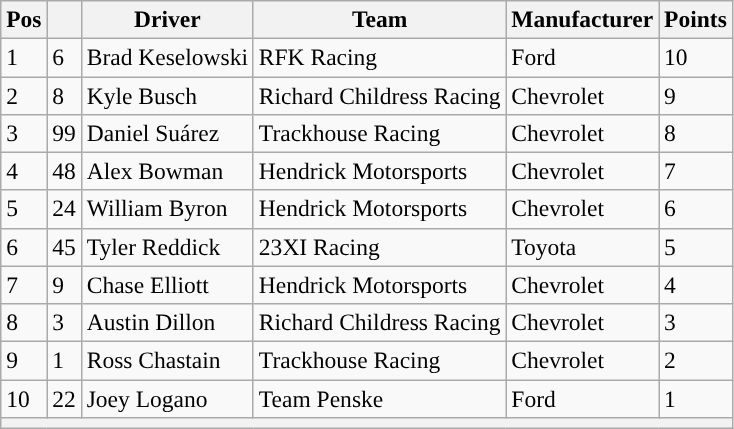<table class="wikitable" style="font-size:98%">
<tr>
<th>Pos</th>
<th></th>
<th>Driver</th>
<th>Team</th>
<th>Manufacturer</th>
<th>Points</th>
</tr>
<tr>
<td>1</td>
<td>6</td>
<td>Brad Keselowski</td>
<td>RFK Racing</td>
<td>Ford</td>
<td>10</td>
</tr>
<tr>
<td>2</td>
<td>8</td>
<td>Kyle Busch</td>
<td>Richard Childress Racing</td>
<td>Chevrolet</td>
<td>9</td>
</tr>
<tr>
<td>3</td>
<td>99</td>
<td>Daniel Suárez</td>
<td>Trackhouse Racing</td>
<td>Chevrolet</td>
<td>8</td>
</tr>
<tr>
<td>4</td>
<td>48</td>
<td>Alex Bowman</td>
<td>Hendrick Motorsports</td>
<td>Chevrolet</td>
<td>7</td>
</tr>
<tr>
<td>5</td>
<td>24</td>
<td>William Byron</td>
<td>Hendrick Motorsports</td>
<td>Chevrolet</td>
<td>6</td>
</tr>
<tr>
<td>6</td>
<td>45</td>
<td>Tyler Reddick</td>
<td>23XI Racing</td>
<td>Toyota</td>
<td>5</td>
</tr>
<tr>
<td>7</td>
<td>9</td>
<td>Chase Elliott</td>
<td>Hendrick Motorsports</td>
<td>Chevrolet</td>
<td>4</td>
</tr>
<tr>
<td>8</td>
<td>3</td>
<td>Austin Dillon</td>
<td>Richard Childress Racing</td>
<td>Chevrolet</td>
<td>3</td>
</tr>
<tr>
<td>9</td>
<td>1</td>
<td>Ross Chastain</td>
<td>Trackhouse Racing</td>
<td>Chevrolet</td>
<td>2</td>
</tr>
<tr>
<td>10</td>
<td>22</td>
<td>Joey Logano</td>
<td>Team Penske</td>
<td>Ford</td>
<td>1</td>
</tr>
<tr>
<th colspan="6"></th>
</tr>
</table>
